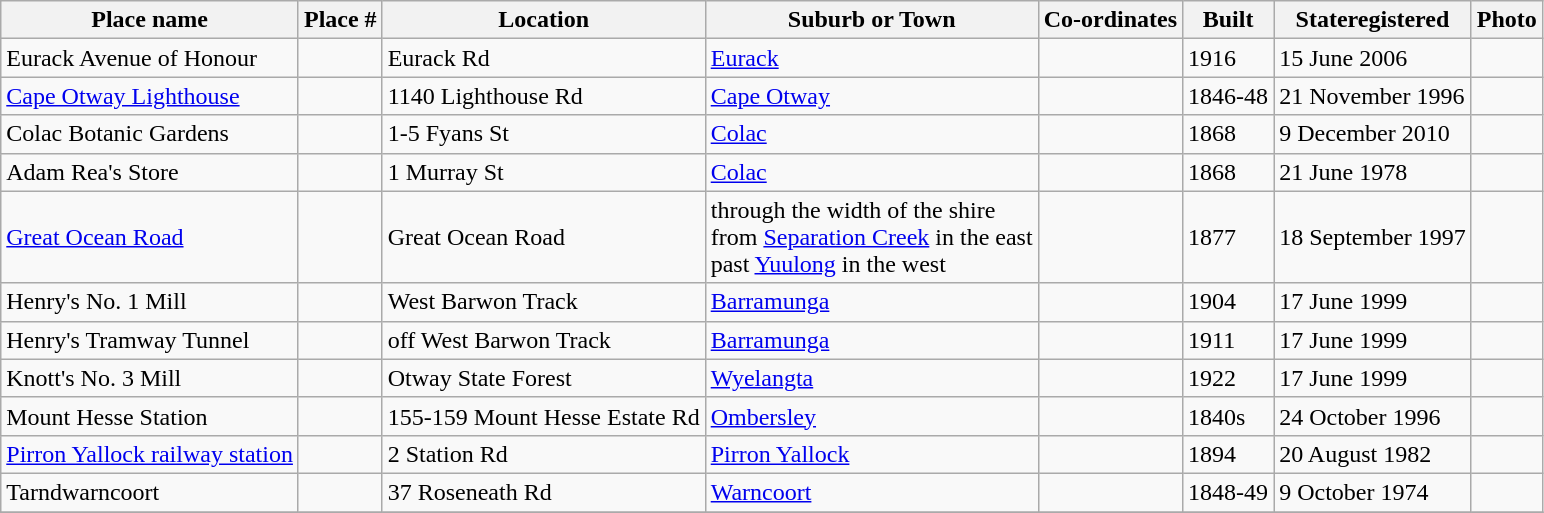<table class="wikitable sortable">
<tr>
<th>Place name</th>
<th>Place #</th>
<th>Location</th>
<th>Suburb or Town</th>
<th>Co-ordinates</th>
<th>Built</th>
<th>Stateregistered</th>
<th class="unsortable">Photo</th>
</tr>
<tr>
<td>Eurack Avenue of Honour</td>
<td></td>
<td>Eurack Rd</td>
<td><a href='#'>Eurack</a></td>
<td></td>
<td>1916</td>
<td>15 June 2006</td>
<td></td>
</tr>
<tr>
<td><a href='#'>Cape Otway Lighthouse</a></td>
<td></td>
<td>1140 Lighthouse Rd</td>
<td><a href='#'>Cape Otway</a></td>
<td></td>
<td>1846-48</td>
<td>21 November 1996</td>
<td></td>
</tr>
<tr>
<td>Colac Botanic Gardens</td>
<td></td>
<td>1-5 Fyans St</td>
<td><a href='#'>Colac</a></td>
<td></td>
<td> 1868</td>
<td>9 December 2010</td>
<td></td>
</tr>
<tr>
<td>Adam Rea's Store</td>
<td></td>
<td>1 Murray St</td>
<td><a href='#'>Colac</a></td>
<td></td>
<td>1868</td>
<td>21 June 1978</td>
<td></td>
</tr>
<tr>
<td><a href='#'>Great Ocean Road</a></td>
<td></td>
<td>Great Ocean Road</td>
<td>through the width of the shire <br>from <a href='#'>Separation Creek</a> in the east<br> past <a href='#'>Yuulong</a> in the west</td>
<td></td>
<td>1877</td>
<td>18 September 1997</td>
<td></td>
</tr>
<tr>
<td>Henry's No. 1 Mill</td>
<td></td>
<td>West Barwon Track</td>
<td><a href='#'>Barramunga</a></td>
<td></td>
<td>1904</td>
<td>17 June 1999</td>
<td></td>
</tr>
<tr>
<td>Henry's Tramway Tunnel</td>
<td></td>
<td>off West Barwon Track</td>
<td><a href='#'>Barramunga</a></td>
<td></td>
<td>1911</td>
<td>17 June 1999</td>
<td></td>
</tr>
<tr>
<td>Knott's No. 3 Mill</td>
<td></td>
<td>Otway State Forest</td>
<td><a href='#'>Wyelangta</a></td>
<td></td>
<td>1922</td>
<td>17 June 1999</td>
<td></td>
</tr>
<tr>
<td>Mount Hesse Station</td>
<td></td>
<td>155-159 Mount Hesse Estate Rd</td>
<td><a href='#'>Ombersley</a></td>
<td></td>
<td>1840s</td>
<td>24 October 1996</td>
<td></td>
</tr>
<tr>
<td><a href='#'>Pirron Yallock railway station</a></td>
<td></td>
<td>2 Station Rd</td>
<td><a href='#'>Pirron Yallock</a></td>
<td></td>
<td>1894</td>
<td>20 August 1982</td>
<td></td>
</tr>
<tr>
<td>Tarndwarncoort</td>
<td></td>
<td>37 Roseneath Rd</td>
<td><a href='#'>Warncoort</a></td>
<td></td>
<td>1848-49</td>
<td>9 October 1974</td>
<td></td>
</tr>
<tr>
</tr>
</table>
